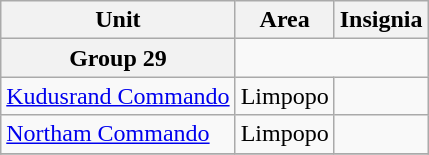<table class="wikitable">
<tr>
<th>Unit</th>
<th>Area</th>
<th>Insignia</th>
</tr>
<tr>
<th>Group 29</th>
</tr>
<tr>
<td><a href='#'>Kudusrand Commando</a></td>
<td>Limpopo</td>
<td></td>
</tr>
<tr>
<td><a href='#'>Northam Commando</a></td>
<td>Limpopo</td>
<td></td>
</tr>
<tr>
</tr>
</table>
